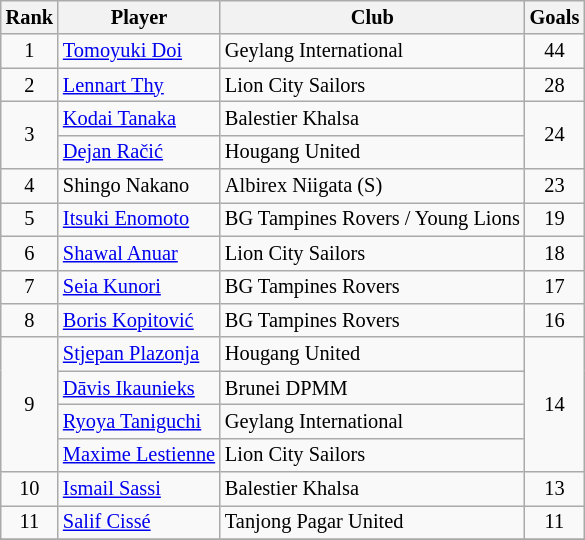<table class="wikitable plainrowheaders sortable" style="font-size:85%">
<tr>
<th>Rank</th>
<th>Player</th>
<th>Club</th>
<th>Goals</th>
</tr>
<tr>
<td align="center" rowspan="1">1</td>
<td> <a href='#'>Tomoyuki Doi</a></td>
<td>Geylang International</td>
<td align="center" rowspan="1">44</td>
</tr>
<tr>
<td align="center" rowspan="1">2</td>
<td> <a href='#'>Lennart Thy</a></td>
<td>Lion City Sailors</td>
<td align="center" rowspan="1">28</td>
</tr>
<tr>
<td align="center" rowspan="2">3</td>
<td> <a href='#'>Kodai Tanaka</a></td>
<td>Balestier Khalsa</td>
<td align="center" rowspan="2">24</td>
</tr>
<tr>
<td> <a href='#'>Dejan Račić</a></td>
<td>Hougang United</td>
</tr>
<tr>
<td align="center" rowspan="1">4</td>
<td> Shingo Nakano</td>
<td>Albirex Niigata (S)</td>
<td align="center" rowspan="1">23</td>
</tr>
<tr>
<td align="center" rowspan="1">5</td>
<td> <a href='#'>Itsuki Enomoto</a></td>
<td>BG Tampines Rovers / Young Lions </td>
<td align="center" rowspan="1">19</td>
</tr>
<tr>
<td align="center" rowspan="1">6</td>
<td> <a href='#'>Shawal Anuar</a></td>
<td>Lion City Sailors</td>
<td align="center" rowspan="1">18</td>
</tr>
<tr>
<td align="center" rowspan="1">7</td>
<td> <a href='#'>Seia Kunori</a></td>
<td>BG Tampines Rovers</td>
<td align="center" rowspan="1">17</td>
</tr>
<tr>
<td align="center" rowspan="1">8</td>
<td> <a href='#'>Boris Kopitović</a></td>
<td>BG Tampines Rovers</td>
<td align="center" rowspan="1">16</td>
</tr>
<tr>
<td align="center" rowspan="4">9</td>
<td> <a href='#'>Stjepan Plazonja</a></td>
<td>Hougang United</td>
<td align="center" rowspan="4">14</td>
</tr>
<tr>
<td> <a href='#'>Dāvis Ikaunieks</a></td>
<td> Brunei DPMM</td>
</tr>
<tr>
<td> <a href='#'>Ryoya Taniguchi</a></td>
<td>Geylang International</td>
</tr>
<tr>
<td> <a href='#'>Maxime Lestienne</a></td>
<td>Lion City Sailors</td>
</tr>
<tr>
<td align="center" rowspan="1">10</td>
<td> <a href='#'>Ismail Sassi</a></td>
<td>Balestier Khalsa</td>
<td align="center" rowspan="1">13</td>
</tr>
<tr>
<td align="center" rowspan="1">11</td>
<td> <a href='#'>Salif Cissé</a></td>
<td>Tanjong Pagar United</td>
<td align="center" rowspan="1">11</td>
</tr>
<tr>
</tr>
</table>
